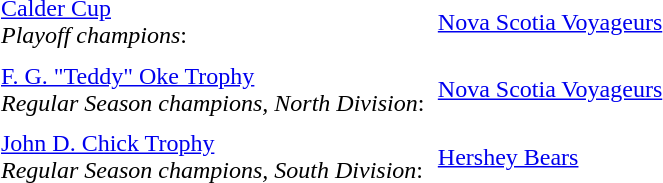<table cellpadding="3" cellspacing="3">
<tr>
<td><a href='#'>Calder Cup</a><br><em>Playoff champions</em>:</td>
<td><a href='#'>Nova Scotia Voyageurs</a></td>
</tr>
<tr>
<td><a href='#'>F. G. "Teddy" Oke Trophy</a><br><em>Regular Season champions, North Division</em>:</td>
<td><a href='#'>Nova Scotia Voyageurs</a></td>
</tr>
<tr>
<td><a href='#'>John D. Chick Trophy</a><br><em>Regular Season champions, South Division</em>:</td>
<td><a href='#'>Hershey Bears</a></td>
</tr>
</table>
